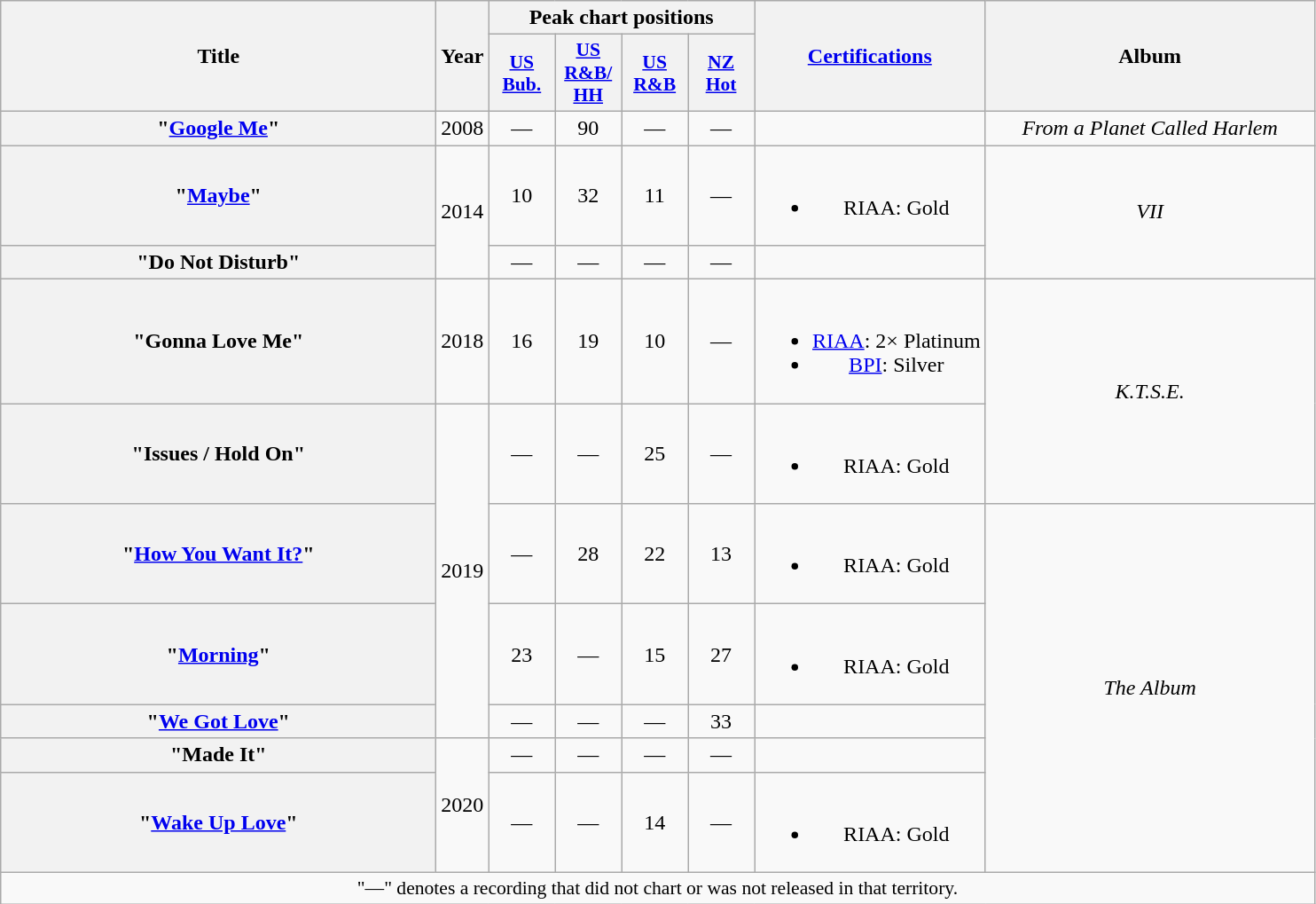<table class="wikitable plainrowheaders" style="text-align:center;">
<tr>
<th scope="col" rowspan="2" style="width:20em;">Title</th>
<th scope="col" rowspan="2" style="width:1em;">Year</th>
<th scope="col" colspan="4">Peak chart positions</th>
<th scope="col" rowspan="2"><a href='#'>Certifications</a></th>
<th scope="col" rowspan="2" style="width:15em;">Album</th>
</tr>
<tr>
<th scope="col" style="width:3em;font-size:90%;"><a href='#'>US<br>Bub.</a><br></th>
<th scope="col" style="width:3em;font-size:90%;"><a href='#'>US R&B/<br>HH</a><br></th>
<th scope="col" style="width:3em;font-size:90%;"><a href='#'>US R&B</a><br></th>
<th scope="col" style="width:3em;font-size:90%;"><a href='#'>NZ<br>Hot</a><br></th>
</tr>
<tr>
<th scope="row">"<a href='#'>Google Me</a>"</th>
<td>2008</td>
<td>—</td>
<td>90</td>
<td>—</td>
<td>—</td>
<td></td>
<td><em>From a Planet Called Harlem</em></td>
</tr>
<tr>
<th scope="row">"<a href='#'>Maybe</a>"<br></th>
<td rowspan="2">2014</td>
<td>10</td>
<td>32</td>
<td>11</td>
<td>—</td>
<td><br><ul><li>RIAA: Gold</li></ul></td>
<td rowspan="2"><em>VII</em></td>
</tr>
<tr>
<th scope="row">"Do Not Disturb"<br></th>
<td>—</td>
<td>—</td>
<td>—</td>
<td>—</td>
<td></td>
</tr>
<tr>
<th scope="row">"Gonna Love Me"<br></th>
<td>2018</td>
<td>16</td>
<td>19</td>
<td>10</td>
<td>—</td>
<td><br><ul><li><a href='#'>RIAA</a>: 2× Platinum</li><li><a href='#'>BPI</a>: Silver</li></ul></td>
<td rowspan="2"><em>K.T.S.E.</em></td>
</tr>
<tr>
<th scope="row">"Issues / Hold On"</th>
<td rowspan="4">2019</td>
<td>—</td>
<td>—</td>
<td>25</td>
<td>—</td>
<td><br><ul><li>RIAA: Gold</li></ul></td>
</tr>
<tr>
<th scope="row">"<a href='#'>How You Want It?</a>"<br></th>
<td>—</td>
<td>28</td>
<td>22</td>
<td>13</td>
<td><br><ul><li>RIAA: Gold</li></ul></td>
<td rowspan="5"><em>The Album</em></td>
</tr>
<tr>
<th scope="row">"<a href='#'>Morning</a>"<br></th>
<td>23</td>
<td>—</td>
<td>15</td>
<td>27</td>
<td><br><ul><li>RIAA: Gold</li></ul></td>
</tr>
<tr>
<th scope="row">"<a href='#'>We Got Love</a>"<br></th>
<td>—</td>
<td>—</td>
<td>—</td>
<td>33</td>
<td></td>
</tr>
<tr>
<th scope="row">"Made It"</th>
<td rowspan="2">2020</td>
<td>—</td>
<td>—</td>
<td>—</td>
<td>—</td>
<td></td>
</tr>
<tr>
<th scope="row">"<a href='#'>Wake Up Love</a>"<br></th>
<td>—</td>
<td>—</td>
<td>14</td>
<td>—</td>
<td><br><ul><li>RIAA: Gold</li></ul></td>
</tr>
<tr>
<td colspan="15" style="font-size:90%">"—" denotes a recording that did not chart or was not released in that territory.</td>
</tr>
</table>
